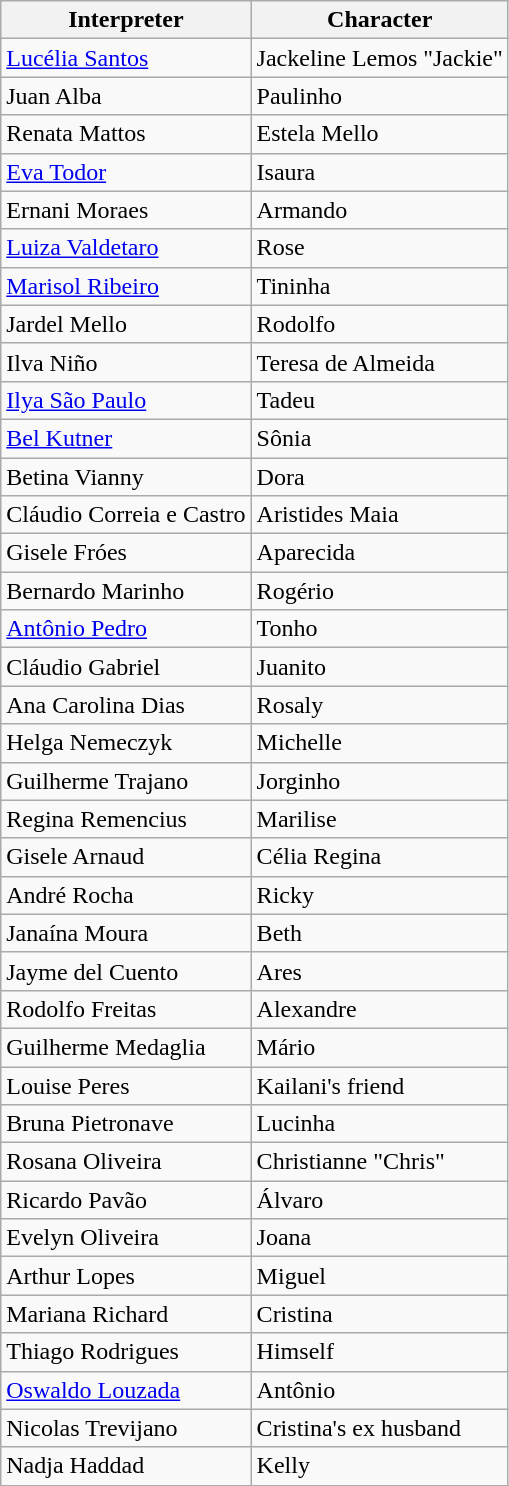<table class="wikitable">
<tr>
<th>Interpreter</th>
<th>Character</th>
</tr>
<tr>
<td><a href='#'>Lucélia Santos</a></td>
<td>Jackeline Lemos "Jackie"</td>
</tr>
<tr>
<td>Juan Alba</td>
<td>Paulinho</td>
</tr>
<tr>
<td>Renata Mattos</td>
<td>Estela Mello</td>
</tr>
<tr>
<td><a href='#'>Eva Todor</a></td>
<td>Isaura</td>
</tr>
<tr>
<td>Ernani Moraes</td>
<td>Armando</td>
</tr>
<tr>
<td><a href='#'>Luiza Valdetaro</a></td>
<td>Rose</td>
</tr>
<tr>
<td><a href='#'>Marisol Ribeiro</a></td>
<td>Tininha</td>
</tr>
<tr>
<td>Jardel Mello</td>
<td>Rodolfo</td>
</tr>
<tr>
<td>Ilva Niño</td>
<td>Teresa de Almeida</td>
</tr>
<tr>
<td><a href='#'>Ilya São Paulo</a></td>
<td>Tadeu</td>
</tr>
<tr>
<td><a href='#'>Bel Kutner</a></td>
<td>Sônia</td>
</tr>
<tr>
<td>Betina Vianny</td>
<td>Dora</td>
</tr>
<tr>
<td>Cláudio Correia e Castro</td>
<td>Aristides Maia</td>
</tr>
<tr>
<td>Gisele Fróes</td>
<td>Aparecida</td>
</tr>
<tr>
<td>Bernardo Marinho</td>
<td>Rogério</td>
</tr>
<tr>
<td><a href='#'>Antônio Pedro</a></td>
<td>Tonho</td>
</tr>
<tr>
<td>Cláudio Gabriel</td>
<td>Juanito</td>
</tr>
<tr>
<td>Ana Carolina Dias</td>
<td>Rosaly</td>
</tr>
<tr>
<td>Helga Nemeczyk</td>
<td>Michelle</td>
</tr>
<tr>
<td>Guilherme Trajano</td>
<td>Jorginho</td>
</tr>
<tr>
<td>Regina Remencius</td>
<td>Marilise</td>
</tr>
<tr>
<td>Gisele Arnaud</td>
<td>Célia Regina</td>
</tr>
<tr>
<td>André Rocha</td>
<td>Ricky</td>
</tr>
<tr>
<td>Janaína Moura</td>
<td>Beth</td>
</tr>
<tr>
<td>Jayme del Cuento</td>
<td>Ares</td>
</tr>
<tr>
<td>Rodolfo Freitas</td>
<td>Alexandre</td>
</tr>
<tr>
<td>Guilherme Medaglia</td>
<td>Mário</td>
</tr>
<tr>
<td>Louise Peres</td>
<td>Kailani's friend</td>
</tr>
<tr>
<td>Bruna Pietronave</td>
<td>Lucinha</td>
</tr>
<tr>
<td>Rosana Oliveira</td>
<td>Christianne "Chris"</td>
</tr>
<tr>
<td>Ricardo Pavão</td>
<td>Álvaro</td>
</tr>
<tr>
<td>Evelyn Oliveira</td>
<td>Joana</td>
</tr>
<tr>
<td>Arthur Lopes</td>
<td>Miguel</td>
</tr>
<tr>
<td>Mariana Richard</td>
<td>Cristina</td>
</tr>
<tr>
<td>Thiago Rodrigues</td>
<td>Himself</td>
</tr>
<tr>
<td><a href='#'>Oswaldo Louzada</a></td>
<td>Antônio</td>
</tr>
<tr>
<td>Nicolas Trevijano</td>
<td>Cristina's ex husband</td>
</tr>
<tr>
<td>Nadja Haddad</td>
<td>Kelly</td>
</tr>
</table>
